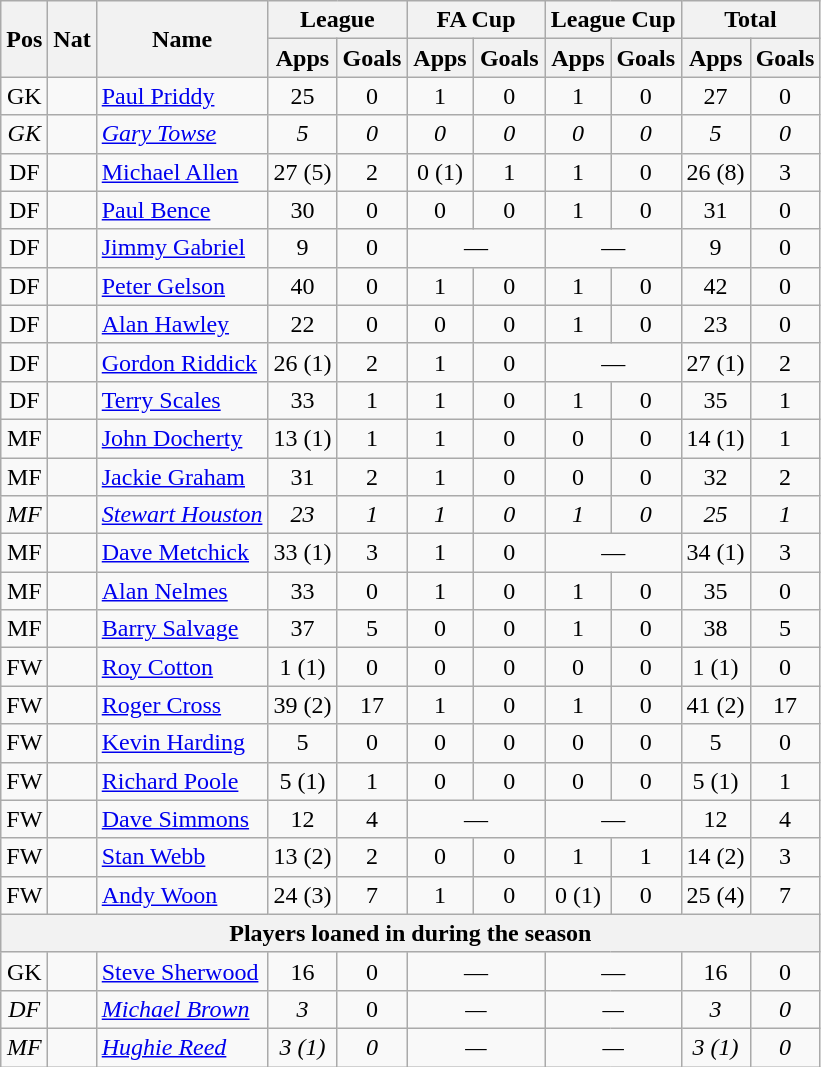<table class="wikitable" style="text-align:center">
<tr>
<th rowspan="2">Pos</th>
<th rowspan="2">Nat</th>
<th rowspan="2">Name</th>
<th colspan="2" style="width:85px;">League</th>
<th colspan="2" style="width:85px;">FA Cup</th>
<th colspan="2">League Cup</th>
<th colspan="2" style="width:85px;">Total</th>
</tr>
<tr>
<th>Apps</th>
<th>Goals</th>
<th>Apps</th>
<th>Goals</th>
<th>Apps</th>
<th>Goals</th>
<th>Apps</th>
<th>Goals</th>
</tr>
<tr>
<td>GK</td>
<td></td>
<td style="text-align:left;"><a href='#'>Paul Priddy</a></td>
<td>25</td>
<td>0</td>
<td>1</td>
<td>0</td>
<td>1</td>
<td>0</td>
<td>27</td>
<td>0</td>
</tr>
<tr>
<td><em>GK</em></td>
<td><em></em></td>
<td style="text-align:left;"><em><a href='#'>Gary Towse</a></em></td>
<td><em>5</em></td>
<td><em>0</em></td>
<td><em>0</em></td>
<td><em>0</em></td>
<td><em>0</em></td>
<td><em>0</em></td>
<td><em>5</em></td>
<td><em>0</em></td>
</tr>
<tr>
<td>DF</td>
<td></td>
<td style="text-align:left;"><a href='#'>Michael Allen</a></td>
<td>27 (5)</td>
<td>2</td>
<td>0 (1)</td>
<td>1</td>
<td>1</td>
<td>0</td>
<td>26 (8)</td>
<td>3</td>
</tr>
<tr>
<td>DF</td>
<td></td>
<td style="text-align:left;"><a href='#'>Paul Bence</a></td>
<td>30</td>
<td>0</td>
<td>0</td>
<td>0</td>
<td>1</td>
<td>0</td>
<td>31</td>
<td>0</td>
</tr>
<tr>
<td>DF</td>
<td></td>
<td style="text-align:left;"><a href='#'>Jimmy Gabriel</a></td>
<td>9</td>
<td>0</td>
<td colspan="2">—</td>
<td colspan="2">—</td>
<td>9</td>
<td>0</td>
</tr>
<tr>
<td>DF</td>
<td></td>
<td style="text-align:left;"><a href='#'>Peter Gelson</a></td>
<td>40</td>
<td>0</td>
<td>1</td>
<td>0</td>
<td>1</td>
<td>0</td>
<td>42</td>
<td>0</td>
</tr>
<tr>
<td>DF</td>
<td></td>
<td style="text-align:left;"><a href='#'>Alan Hawley</a></td>
<td>22</td>
<td>0</td>
<td>0</td>
<td>0</td>
<td>1</td>
<td>0</td>
<td>23</td>
<td>0</td>
</tr>
<tr>
<td>DF</td>
<td></td>
<td style="text-align:left;"><a href='#'>Gordon Riddick</a></td>
<td>26 (1)</td>
<td>2</td>
<td>1</td>
<td>0</td>
<td colspan="2">—</td>
<td>27 (1)</td>
<td>2</td>
</tr>
<tr>
<td>DF</td>
<td></td>
<td style="text-align:left;"><a href='#'>Terry Scales</a></td>
<td>33</td>
<td>1</td>
<td>1</td>
<td>0</td>
<td>1</td>
<td>0</td>
<td>35</td>
<td>1</td>
</tr>
<tr>
<td>MF</td>
<td></td>
<td style="text-align:left;"><a href='#'>John Docherty</a></td>
<td>13 (1)</td>
<td>1</td>
<td>1</td>
<td>0</td>
<td>0</td>
<td>0</td>
<td>14 (1)</td>
<td>1</td>
</tr>
<tr>
<td>MF</td>
<td></td>
<td style="text-align:left;"><a href='#'>Jackie Graham</a></td>
<td>31</td>
<td>2</td>
<td>1</td>
<td>0</td>
<td>0</td>
<td>0</td>
<td>32</td>
<td>2</td>
</tr>
<tr>
<td><em>MF</em></td>
<td><em></em></td>
<td style="text-align:left;"><em><a href='#'>Stewart Houston</a></em></td>
<td><em>23</em></td>
<td><em>1</em></td>
<td><em>1</em></td>
<td><em>0</em></td>
<td><em>1</em></td>
<td><em>0</em></td>
<td><em>25</em></td>
<td><em>1</em></td>
</tr>
<tr>
<td>MF</td>
<td></td>
<td style="text-align:left;"><a href='#'>Dave Metchick</a></td>
<td>33 (1)</td>
<td>3</td>
<td>1</td>
<td>0</td>
<td colspan="2">—</td>
<td>34 (1)</td>
<td>3</td>
</tr>
<tr>
<td>MF</td>
<td></td>
<td style="text-align:left;"><a href='#'>Alan Nelmes</a></td>
<td>33</td>
<td>0</td>
<td>1</td>
<td>0</td>
<td>1</td>
<td>0</td>
<td>35</td>
<td>0</td>
</tr>
<tr>
<td>MF</td>
<td></td>
<td style="text-align:left;"><a href='#'>Barry Salvage</a></td>
<td>37</td>
<td>5</td>
<td>0</td>
<td>0</td>
<td>1</td>
<td>0</td>
<td>38</td>
<td>5</td>
</tr>
<tr>
<td>FW</td>
<td></td>
<td style="text-align:left;"><a href='#'>Roy Cotton</a></td>
<td>1 (1)</td>
<td>0</td>
<td>0</td>
<td>0</td>
<td>0</td>
<td>0</td>
<td>1 (1)</td>
<td>0</td>
</tr>
<tr>
<td>FW</td>
<td></td>
<td style="text-align:left;"><a href='#'>Roger Cross</a></td>
<td>39 (2)</td>
<td>17</td>
<td>1</td>
<td>0</td>
<td>1</td>
<td>0</td>
<td>41 (2)</td>
<td>17</td>
</tr>
<tr>
<td>FW</td>
<td></td>
<td style="text-align:left;"><a href='#'>Kevin Harding</a></td>
<td>5</td>
<td>0</td>
<td>0</td>
<td>0</td>
<td>0</td>
<td>0</td>
<td>5</td>
<td>0</td>
</tr>
<tr>
<td>FW</td>
<td></td>
<td style="text-align:left;"><a href='#'>Richard Poole</a></td>
<td>5 (1)</td>
<td>1</td>
<td>0</td>
<td>0</td>
<td>0</td>
<td>0</td>
<td>5 (1)</td>
<td>1</td>
</tr>
<tr>
<td>FW</td>
<td></td>
<td style="text-align:left;"><a href='#'>Dave Simmons</a></td>
<td>12</td>
<td>4</td>
<td colspan="2">—</td>
<td colspan="2">—</td>
<td>12</td>
<td>4</td>
</tr>
<tr>
<td>FW</td>
<td></td>
<td style="text-align:left;"><a href='#'>Stan Webb</a></td>
<td>13 (2)</td>
<td>2</td>
<td>0</td>
<td>0</td>
<td>1</td>
<td>1</td>
<td>14 (2)</td>
<td>3</td>
</tr>
<tr>
<td>FW</td>
<td></td>
<td style="text-align:left;"><a href='#'>Andy Woon</a></td>
<td>24 (3)</td>
<td>7</td>
<td>1</td>
<td>0</td>
<td>0 (1)</td>
<td>0</td>
<td>25 (4)</td>
<td>7</td>
</tr>
<tr>
<th colspan="11">Players loaned in during the season</th>
</tr>
<tr>
<td>GK</td>
<td></td>
<td style="text-align:left;"><a href='#'>Steve Sherwood</a></td>
<td>16</td>
<td>0</td>
<td colspan="2">—</td>
<td colspan="2">—</td>
<td>16</td>
<td>0</td>
</tr>
<tr>
<td><em>DF</em></td>
<td><em></em></td>
<td style="text-align:left;"><a href='#'><em>Michael Brown</em></a></td>
<td><em>3</em></td>
<td>0</td>
<td colspan="2"><em>—</em></td>
<td colspan="2"><em>—</em></td>
<td><em>3</em></td>
<td><em>0</em></td>
</tr>
<tr>
<td><em>MF</em></td>
<td><em></em></td>
<td style="text-align:left;"><em><a href='#'>Hughie Reed</a></em></td>
<td><em>3 (1)</em></td>
<td><em>0</em></td>
<td colspan="2"><em>—</em></td>
<td colspan="2"><em>—</em></td>
<td><em>3 (1)</em></td>
<td><em>0</em></td>
</tr>
</table>
